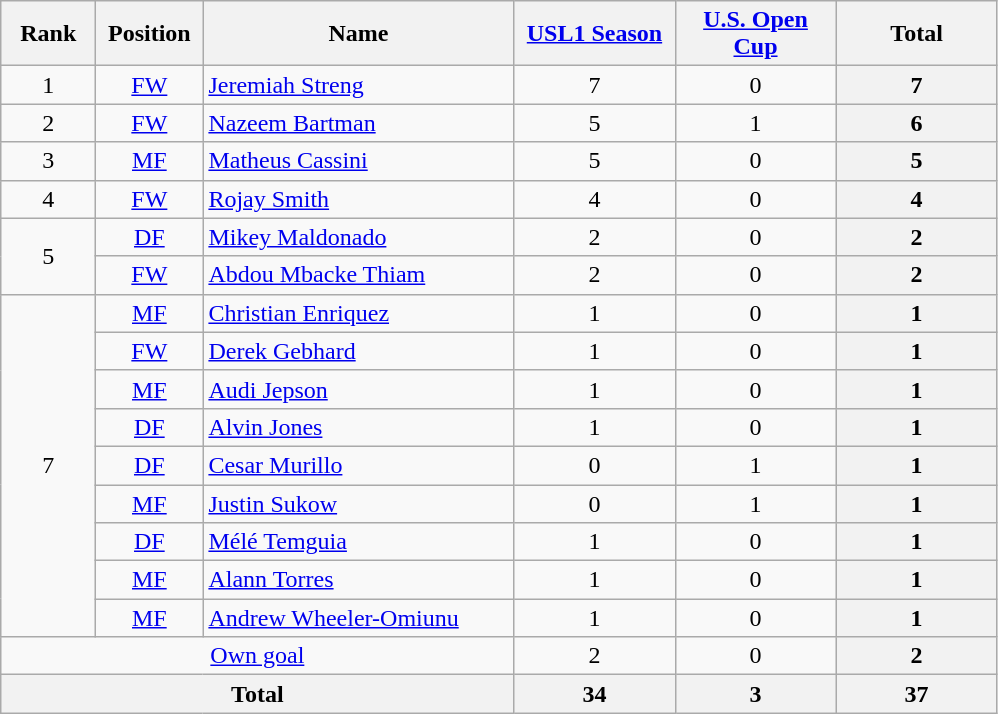<table class="wikitable" style="text-align:center;">
<tr>
<th style="width:56px;">Rank</th>
<th style="width:64px;">Position</th>
<th style="width:200px;">Name</th>
<th style="width:100px;"><a href='#'>USL1 Season</a></th>
<th style="width:100px;"><a href='#'>U.S. Open Cup</a></th>
<th style="width:100px;">Total</th>
</tr>
<tr>
<td>1</td>
<td><a href='#'>FW</a></td>
<td align="left"> <a href='#'>Jeremiah Streng</a></td>
<td>7</td>
<td>0</td>
<th>7</th>
</tr>
<tr>
<td>2</td>
<td><a href='#'>FW</a></td>
<td align="left"> <a href='#'>Nazeem Bartman</a></td>
<td>5</td>
<td>1</td>
<th>6</th>
</tr>
<tr>
<td>3</td>
<td><a href='#'>MF</a></td>
<td align="left"> <a href='#'>Matheus Cassini</a></td>
<td>5</td>
<td>0</td>
<th>5</th>
</tr>
<tr>
<td>4</td>
<td><a href='#'>FW</a></td>
<td align="left"> <a href='#'>Rojay Smith</a></td>
<td>4</td>
<td>0</td>
<th>4</th>
</tr>
<tr>
<td rowspan="2">5</td>
<td><a href='#'>DF</a></td>
<td align="left"> <a href='#'>Mikey Maldonado</a></td>
<td>2</td>
<td>0</td>
<th>2</th>
</tr>
<tr>
<td><a href='#'>FW</a></td>
<td align="left"> <a href='#'>Abdou Mbacke Thiam</a></td>
<td>2</td>
<td>0</td>
<th>2</th>
</tr>
<tr>
<td rowspan="9">7</td>
<td><a href='#'>MF</a></td>
<td align="left"> <a href='#'>Christian Enriquez</a></td>
<td>1</td>
<td>0</td>
<th>1</th>
</tr>
<tr>
<td><a href='#'>FW</a></td>
<td align="left"> <a href='#'>Derek Gebhard</a></td>
<td>1</td>
<td>0</td>
<th>1</th>
</tr>
<tr>
<td><a href='#'>MF</a></td>
<td align="left"> <a href='#'>Audi Jepson</a></td>
<td>1</td>
<td>0</td>
<th>1</th>
</tr>
<tr>
<td><a href='#'>DF</a></td>
<td align="left"> <a href='#'>Alvin Jones</a></td>
<td>1</td>
<td>0</td>
<th>1</th>
</tr>
<tr>
<td><a href='#'>DF</a></td>
<td align="left"> <a href='#'>Cesar Murillo</a></td>
<td>0</td>
<td>1</td>
<th>1</th>
</tr>
<tr>
<td><a href='#'>MF</a></td>
<td align="left"> <a href='#'>Justin Sukow</a></td>
<td>0</td>
<td>1</td>
<th>1</th>
</tr>
<tr>
<td><a href='#'>DF</a></td>
<td align="left"> <a href='#'>Mélé Temguia</a></td>
<td>1</td>
<td>0</td>
<th>1</th>
</tr>
<tr>
<td><a href='#'>MF</a></td>
<td align="left"> <a href='#'>Alann Torres</a></td>
<td>1</td>
<td>0</td>
<th>1</th>
</tr>
<tr>
<td><a href='#'>MF</a></td>
<td align="left"> <a href='#'>Andrew Wheeler-Omiunu</a></td>
<td>1</td>
<td>0</td>
<th>1</th>
</tr>
<tr>
<td colspan="3" align="center"><a href='#'>Own goal</a></td>
<td>2</td>
<td>0</td>
<th>2</th>
</tr>
<tr>
<th colspan="3">Total</th>
<th>34</th>
<th>3</th>
<th>37</th>
</tr>
</table>
